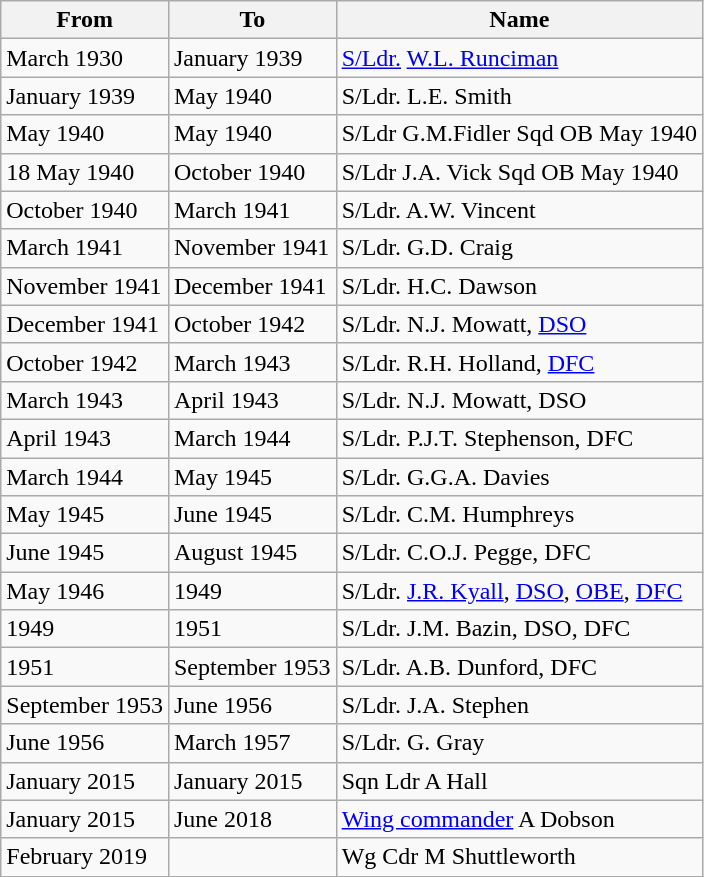<table class="wikitable">
<tr>
<th>From</th>
<th>To</th>
<th>Name</th>
</tr>
<tr>
<td>March 1930</td>
<td>January 1939</td>
<td><a href='#'>S/Ldr.</a> <a href='#'>W.L. Runciman</a></td>
</tr>
<tr>
<td>January 1939</td>
<td>May 1940</td>
<td>S/Ldr. L.E. Smith</td>
</tr>
<tr>
<td>May 1940</td>
<td>May 1940</td>
<td>S/Ldr G.M.Fidler Sqd OB May 1940</td>
</tr>
<tr>
<td>18 May 1940</td>
<td>October 1940</td>
<td>S/Ldr J.A. Vick Sqd OB May 1940</td>
</tr>
<tr>
<td>October 1940</td>
<td>March 1941</td>
<td>S/Ldr. A.W. Vincent</td>
</tr>
<tr>
<td>March 1941</td>
<td>November 1941</td>
<td>S/Ldr. G.D. Craig</td>
</tr>
<tr>
<td>November 1941</td>
<td>December 1941</td>
<td>S/Ldr. H.C. Dawson</td>
</tr>
<tr>
<td>December 1941</td>
<td>October 1942</td>
<td>S/Ldr. N.J. Mowatt, <a href='#'>DSO</a></td>
</tr>
<tr>
<td>October 1942</td>
<td>March 1943</td>
<td>S/Ldr. R.H. Holland, <a href='#'>DFC</a></td>
</tr>
<tr>
<td>March 1943</td>
<td>April 1943</td>
<td>S/Ldr. N.J. Mowatt, DSO</td>
</tr>
<tr>
<td>April 1943</td>
<td>March 1944</td>
<td>S/Ldr. P.J.T. Stephenson, DFC</td>
</tr>
<tr>
<td>March 1944</td>
<td>May 1945</td>
<td>S/Ldr. G.G.A. Davies</td>
</tr>
<tr>
<td>May 1945</td>
<td>June 1945</td>
<td>S/Ldr. C.M. Humphreys</td>
</tr>
<tr>
<td>June 1945</td>
<td>August 1945</td>
<td>S/Ldr. C.O.J. Pegge, DFC</td>
</tr>
<tr>
<td>May 1946</td>
<td>1949</td>
<td>S/Ldr. <a href='#'>J.R. Kyall</a>, <a href='#'>DSO</a>, <a href='#'>OBE</a>, <a href='#'>DFC</a></td>
</tr>
<tr>
<td>1949</td>
<td>1951</td>
<td>S/Ldr. J.M. Bazin, DSO, DFC</td>
</tr>
<tr>
<td>1951</td>
<td>September 1953</td>
<td>S/Ldr. A.B. Dunford, DFC</td>
</tr>
<tr>
<td>September 1953</td>
<td>June 1956</td>
<td>S/Ldr. J.A. Stephen</td>
</tr>
<tr>
<td>June 1956</td>
<td>March 1957</td>
<td>S/Ldr. G. Gray<br></td>
</tr>
<tr>
<td>January 2015</td>
<td>January 2015</td>
<td>Sqn Ldr A Hall</td>
</tr>
<tr>
<td>January 2015</td>
<td>June 2018</td>
<td><a href='#'>Wing commander</a> A Dobson</td>
</tr>
<tr>
<td>February 2019</td>
<td></td>
<td>Wg Cdr M Shuttleworth</td>
</tr>
</table>
